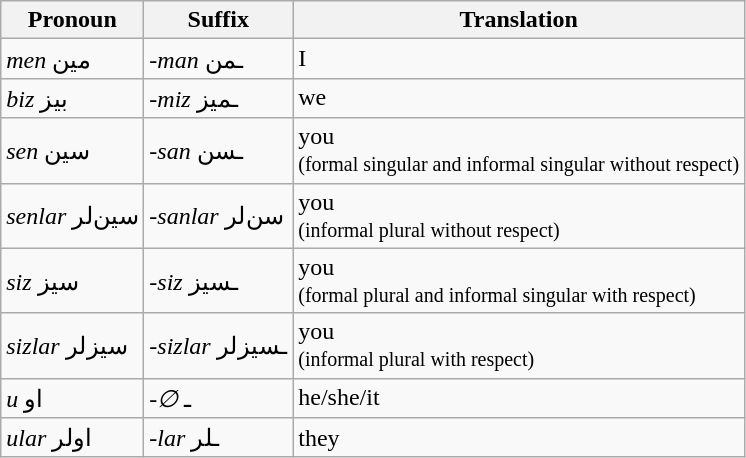<table class="wikitable">
<tr>
<th>Pronoun</th>
<th>Suffix</th>
<th>Translation</th>
</tr>
<tr>
<td><em>men</em> مین</td>
<td><em>-man</em> ـمن</td>
<td>I</td>
</tr>
<tr>
<td><em>biz</em> بیز</td>
<td><em>-miz</em> ـمیز</td>
<td>we</td>
</tr>
<tr>
<td><em>sen</em> سین</td>
<td><em>-san</em> ـسن</td>
<td>you<br><small>(formal singular and informal singular without respect)</small></td>
</tr>
<tr>
<td><em>senlar</em> سین‌لر</td>
<td><em>-sanlar</em> سن‌لر</td>
<td>you<br><small>(informal plural without respect)</small></td>
</tr>
<tr>
<td><em>siz</em> سیز</td>
<td><em>-siz</em> ـسیز</td>
<td>you<br><small>(formal plural and informal singular with respect)</small></td>
</tr>
<tr>
<td><em>sizlar</em> سیزلر</td>
<td><em>-sizlar</em> ـسیزلر</td>
<td>you<br><small>(informal plural with respect)</small></td>
</tr>
<tr>
<td><em>u</em> او</td>
<td><em>-∅</em> ـ</td>
<td>he/she/it</td>
</tr>
<tr>
<td><em>ular</em> اولر</td>
<td><em>-lar</em> ـلر</td>
<td>they</td>
</tr>
</table>
